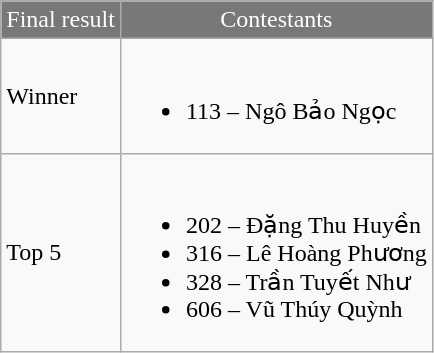<table class="wikitable">
<tr bgcolor="#787878" style="color:#FFFFFF" align="center">
<td>Final result</td>
<td>Contestants</td>
</tr>
<tr>
<td>Winner</td>
<td><br><ul><li>113 – Ngô Bảo Ngọc</li></ul></td>
</tr>
<tr>
<td>Top 5</td>
<td><br><ul><li>202 – Đặng Thu Huyền</li><li>316 – Lê Hoàng Phương</li><li>328 – Trần Tuyết Như</li><li>606 – Vũ Thúy Quỳnh</li></ul></td>
</tr>
</table>
